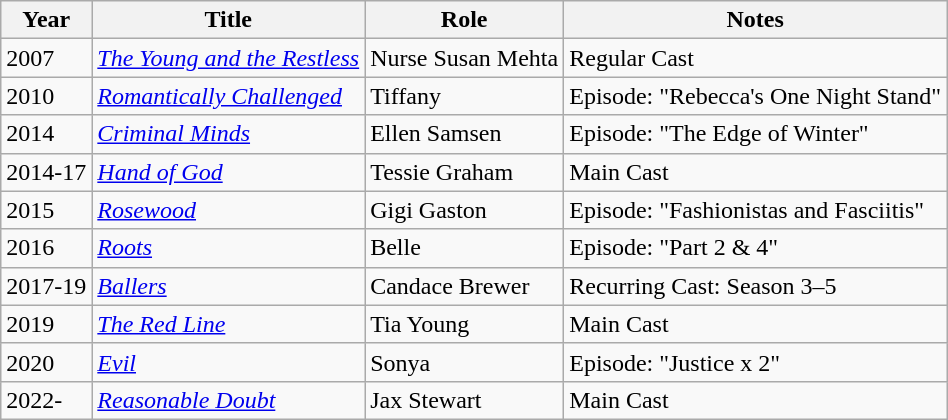<table class="wikitable sortable">
<tr>
<th>Year</th>
<th>Title</th>
<th>Role</th>
<th>Notes</th>
</tr>
<tr>
<td>2007</td>
<td><em><a href='#'>The Young and the Restless</a></em></td>
<td>Nurse Susan Mehta</td>
<td>Regular Cast</td>
</tr>
<tr>
<td>2010</td>
<td><em><a href='#'>Romantically Challenged</a></em></td>
<td>Tiffany</td>
<td>Episode: "Rebecca's One Night Stand"</td>
</tr>
<tr>
<td>2014</td>
<td><em><a href='#'>Criminal Minds</a></em></td>
<td>Ellen Samsen</td>
<td>Episode: "The Edge of Winter"</td>
</tr>
<tr>
<td>2014-17</td>
<td><em><a href='#'>Hand of God</a></em></td>
<td>Tessie Graham</td>
<td>Main Cast</td>
</tr>
<tr>
<td>2015</td>
<td><em><a href='#'>Rosewood</a></em></td>
<td>Gigi Gaston</td>
<td>Episode: "Fashionistas and Fasciitis"</td>
</tr>
<tr>
<td>2016</td>
<td><em><a href='#'>Roots</a></em></td>
<td>Belle</td>
<td>Episode: "Part 2 & 4"</td>
</tr>
<tr>
<td>2017-19</td>
<td><em><a href='#'>Ballers</a></em></td>
<td>Candace Brewer</td>
<td>Recurring Cast: Season 3–5</td>
</tr>
<tr>
<td>2019</td>
<td><em><a href='#'>The Red Line</a></em></td>
<td>Tia Young</td>
<td>Main Cast</td>
</tr>
<tr>
<td>2020</td>
<td><em><a href='#'>Evil</a></em></td>
<td>Sonya</td>
<td>Episode: "Justice x 2"</td>
</tr>
<tr>
<td>2022-</td>
<td><em><a href='#'>Reasonable Doubt</a></em></td>
<td>Jax Stewart</td>
<td>Main Cast</td>
</tr>
</table>
